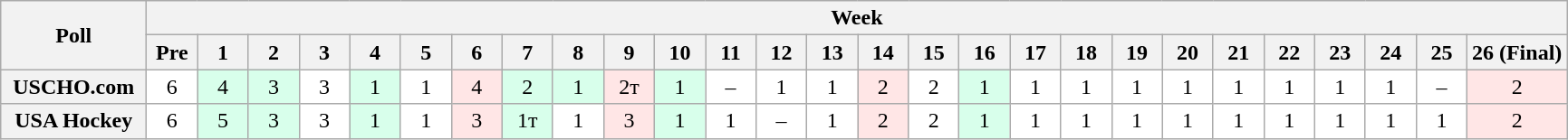<table class="wikitable" style="white-space:nowrap;">
<tr>
<th scope="col" width="100" rowspan="2">Poll</th>
<th colspan="28">Week</th>
</tr>
<tr>
<th scope="col" width="30">Pre</th>
<th scope="col" width="30">1</th>
<th scope="col" width="30">2</th>
<th scope="col" width="30">3</th>
<th scope="col" width="30">4</th>
<th scope="col" width="30">5</th>
<th scope="col" width="30">6</th>
<th scope="col" width="30">7</th>
<th scope="col" width="30">8</th>
<th scope="col" width="30">9</th>
<th scope="col" width="30">10</th>
<th scope="col" width="30">11</th>
<th scope="col" width="30">12</th>
<th scope="col" width="30">13</th>
<th scope="col" width="30">14</th>
<th scope="col" width="30">15</th>
<th scope="col" width="30">16</th>
<th scope="col" width="30">17</th>
<th scope="col" width="30">18</th>
<th scope="col" width="30">19</th>
<th scope="col" width="30">20</th>
<th scope="col" width="30">21</th>
<th scope="col" width="30">22</th>
<th scope="col" width="30">23</th>
<th scope="col" width="30">24</th>
<th scope="col" width="30">25</th>
<th scope="col" width="30">26 (Final)</th>
</tr>
<tr style="text-align:center;">
<th>USCHO.com</th>
<td bgcolor=FFFFFF>6</td>
<td bgcolor=D8FFEB>4 </td>
<td bgcolor=D8FFEB>3 </td>
<td bgcolor=FFFFFF>3 </td>
<td bgcolor=D8FFEB>1 </td>
<td bgcolor=FFFFFF>1 </td>
<td bgcolor=FFE6E6>4 </td>
<td bgcolor=D8FFEB>2 </td>
<td bgcolor=D8FFEB>1 </td>
<td bgcolor=FFE6E6>2т </td>
<td bgcolor=D8FFEB>1 </td>
<td bgcolor=FFFFFF>–</td>
<td bgcolor=FFFFFF>1 </td>
<td bgcolor=FFFFFF>1 </td>
<td bgcolor=FFE6E6>2 </td>
<td bgcolor=FFFFFF>2 </td>
<td bgcolor=D8FFEB>1 </td>
<td bgcolor=FFFFFF>1 </td>
<td bgcolor=FFFFFF>1 </td>
<td bgcolor=FFFFFF>1 </td>
<td bgcolor=FFFFFF>1 </td>
<td bgcolor=FFFFFF>1 </td>
<td bgcolor=FFFFFF>1 </td>
<td bgcolor=FFFFFF>1 </td>
<td bgcolor=FFFFFF>1 </td>
<td bgcolor=FFFFFF>–</td>
<td bgcolor=FFE6E6>2</td>
</tr>
<tr style="text-align:center;">
<th>USA Hockey</th>
<td bgcolor=FFFFFF>6</td>
<td bgcolor=D8FFEB>5</td>
<td bgcolor=D8FFEB>3 </td>
<td bgcolor=FFFFFF>3</td>
<td bgcolor=D8FFEB>1 </td>
<td bgcolor=FFFFFF>1 </td>
<td bgcolor=FFE6E6>3 </td>
<td bgcolor=D8FFEB>1т </td>
<td bgcolor=FFFFFF>1 </td>
<td bgcolor=FFE6E6>3 </td>
<td bgcolor=D8FFEB>1 </td>
<td bgcolor=FFFFFF>1 </td>
<td bgcolor=FFFFFF>–</td>
<td bgcolor=FFFFFF>1 </td>
<td bgcolor=FFE6E6>2 </td>
<td bgcolor=FFFFFF>2 </td>
<td bgcolor=D8FFEB>1 </td>
<td bgcolor=FFFFFF>1 </td>
<td bgcolor=FFFFFF>1 </td>
<td bgcolor=FFFFFF>1 </td>
<td bgcolor=FFFFFF>1 </td>
<td bgcolor=FFFFFF>1 </td>
<td bgcolor=FFFFFF>1 </td>
<td bgcolor=FFFFFF>1 </td>
<td bgcolor=FFFFFF>1 </td>
<td bgcolor=FFFFFF>1 </td>
<td bgcolor=FFE6E6>2</td>
</tr>
</table>
